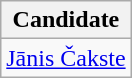<table class="wikitable" style="text-align: left;">
<tr>
<th>Candidate</th>
</tr>
<tr>
<td><a href='#'>Jānis Čakste</a></td>
</tr>
</table>
